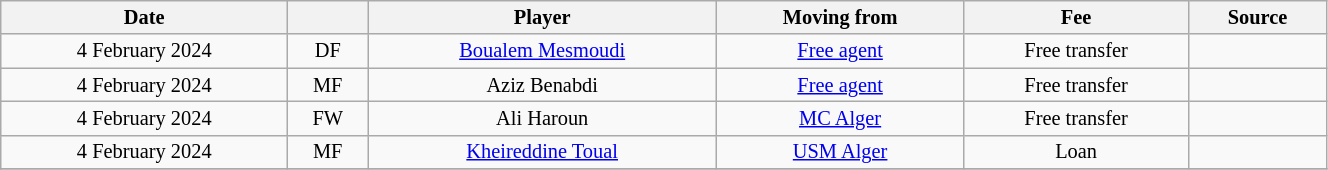<table class="wikitable sortable" style="width:70%; text-align:center; font-size:85%; text-align:centre;">
<tr>
<th>Date</th>
<th></th>
<th>Player</th>
<th>Moving from</th>
<th>Fee</th>
<th>Source</th>
</tr>
<tr>
<td>4 February 2024</td>
<td>DF</td>
<td> <a href='#'>Boualem Mesmoudi</a></td>
<td><a href='#'>Free agent</a></td>
<td>Free transfer</td>
<td></td>
</tr>
<tr>
<td>4 February 2024</td>
<td>MF</td>
<td> Aziz Benabdi</td>
<td><a href='#'>Free agent</a></td>
<td>Free transfer</td>
<td></td>
</tr>
<tr>
<td>4 February 2024</td>
<td>FW</td>
<td> Ali Haroun</td>
<td><a href='#'>MC Alger</a></td>
<td>Free transfer</td>
<td></td>
</tr>
<tr>
<td>4 February 2024</td>
<td>MF</td>
<td> <a href='#'>Kheireddine Toual</a></td>
<td><a href='#'>USM Alger</a></td>
<td>Loan</td>
<td></td>
</tr>
<tr>
</tr>
</table>
